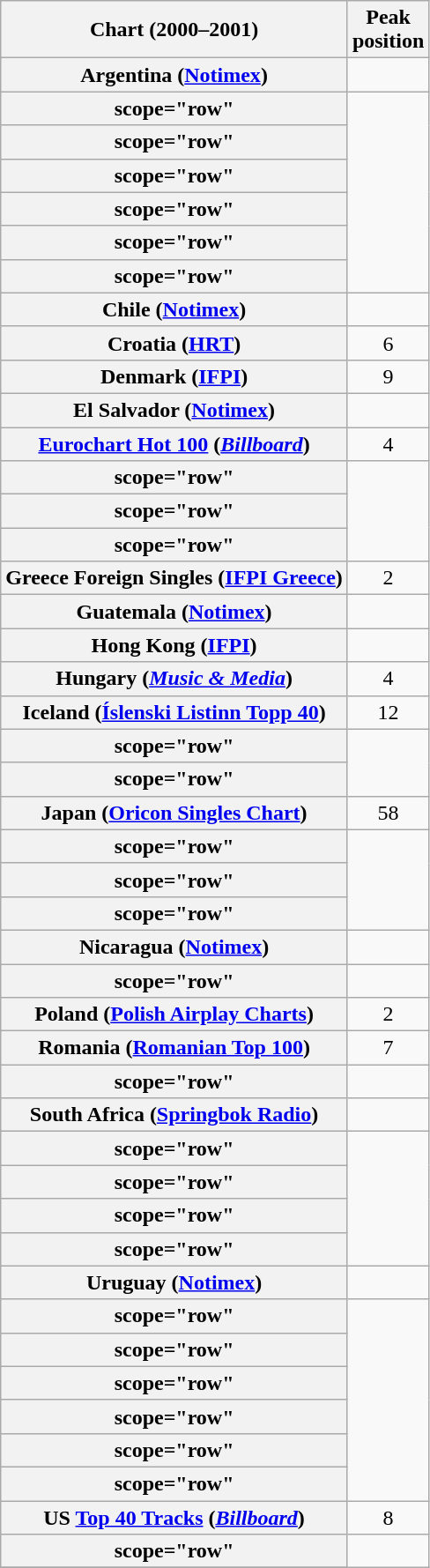<table class="wikitable sortable plainrowheaders" style="text-align:center">
<tr>
<th scope="col">Chart (2000–2001)</th>
<th scope="col">Peak<br>position</th>
</tr>
<tr>
<th scope="row">Argentina (<a href='#'>Notimex</a>)</th>
<td></td>
</tr>
<tr>
<th>scope="row" </th>
</tr>
<tr>
<th>scope="row" </th>
</tr>
<tr>
<th>scope="row" </th>
</tr>
<tr>
<th>scope="row" </th>
</tr>
<tr>
<th>scope="row" </th>
</tr>
<tr>
<th>scope="row" </th>
</tr>
<tr>
<th scope="row">Chile (<a href='#'>Notimex</a>)</th>
<td></td>
</tr>
<tr>
<th scope="row">Croatia (<a href='#'>HRT</a>)</th>
<td>6</td>
</tr>
<tr>
<th scope="row">Denmark (<a href='#'>IFPI</a>)</th>
<td>9</td>
</tr>
<tr>
<th scope="row">El Salvador (<a href='#'>Notimex</a>)</th>
<td></td>
</tr>
<tr>
<th scope="row"><a href='#'>Eurochart Hot 100</a> (<em><a href='#'>Billboard</a></em>)</th>
<td>4</td>
</tr>
<tr>
<th>scope="row" </th>
</tr>
<tr>
<th>scope="row" </th>
</tr>
<tr>
<th>scope="row" </th>
</tr>
<tr>
<th scope="row">Greece Foreign Singles (<a href='#'>IFPI Greece</a>)</th>
<td>2</td>
</tr>
<tr>
<th scope="row">Guatemala (<a href='#'>Notimex</a>)</th>
<td></td>
</tr>
<tr>
<th scope="row">Hong Kong (<a href='#'>IFPI</a>)</th>
<td></td>
</tr>
<tr>
<th scope="row">Hungary (<em><a href='#'>Music & Media</a></em>)</th>
<td>4</td>
</tr>
<tr>
<th scope="row">Iceland (<a href='#'>Íslenski Listinn Topp 40</a>)</th>
<td>12</td>
</tr>
<tr>
<th>scope="row" </th>
</tr>
<tr>
<th>scope="row" </th>
</tr>
<tr>
<th scope="row">Japan (<a href='#'>Oricon Singles Chart</a>)</th>
<td>58</td>
</tr>
<tr>
<th>scope="row" </th>
</tr>
<tr>
<th>scope="row" </th>
</tr>
<tr>
<th>scope="row" </th>
</tr>
<tr>
<th scope="row">Nicaragua (<a href='#'>Notimex</a>)</th>
<td></td>
</tr>
<tr>
<th>scope="row" </th>
</tr>
<tr>
<th scope="row">Poland (<a href='#'>Polish Airplay Charts</a>)</th>
<td>2</td>
</tr>
<tr>
<th scope="row">Romania (<a href='#'>Romanian Top 100</a>)</th>
<td>7</td>
</tr>
<tr>
<th>scope="row" </th>
</tr>
<tr>
<th scope="row">South Africa (<a href='#'>Springbok Radio</a>)</th>
<td></td>
</tr>
<tr>
<th>scope="row" </th>
</tr>
<tr>
<th>scope="row" </th>
</tr>
<tr>
<th>scope="row" </th>
</tr>
<tr>
<th>scope="row" </th>
</tr>
<tr>
<th scope="row">Uruguay (<a href='#'>Notimex</a>)</th>
<td></td>
</tr>
<tr>
<th>scope="row" </th>
</tr>
<tr>
<th>scope="row" </th>
</tr>
<tr>
<th>scope="row" </th>
</tr>
<tr>
<th>scope="row" </th>
</tr>
<tr>
<th>scope="row" </th>
</tr>
<tr>
<th>scope="row" </th>
</tr>
<tr>
<th scope="row">US <a href='#'>Top 40 Tracks</a> (<em><a href='#'>Billboard</a></em>)</th>
<td>8</td>
</tr>
<tr>
<th>scope="row" </th>
</tr>
<tr>
</tr>
</table>
